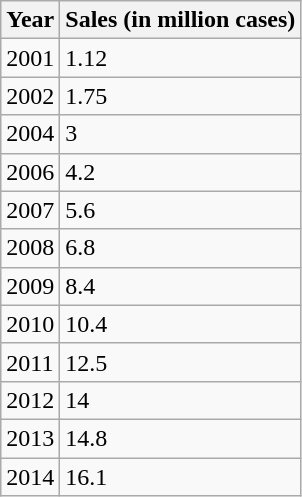<table class="wikitable">
<tr>
<th>Year</th>
<th>Sales (in million cases)</th>
</tr>
<tr>
<td>2001</td>
<td>1.12</td>
</tr>
<tr>
<td>2002</td>
<td>1.75</td>
</tr>
<tr>
<td>2004</td>
<td>3</td>
</tr>
<tr>
<td>2006</td>
<td>4.2</td>
</tr>
<tr>
<td>2007</td>
<td>5.6</td>
</tr>
<tr>
<td>2008</td>
<td>6.8</td>
</tr>
<tr>
<td>2009</td>
<td>8.4</td>
</tr>
<tr>
<td>2010</td>
<td>10.4</td>
</tr>
<tr>
<td>2011</td>
<td>12.5</td>
</tr>
<tr>
<td>2012</td>
<td>14</td>
</tr>
<tr>
<td>2013</td>
<td>14.8</td>
</tr>
<tr>
<td>2014</td>
<td>16.1</td>
</tr>
</table>
